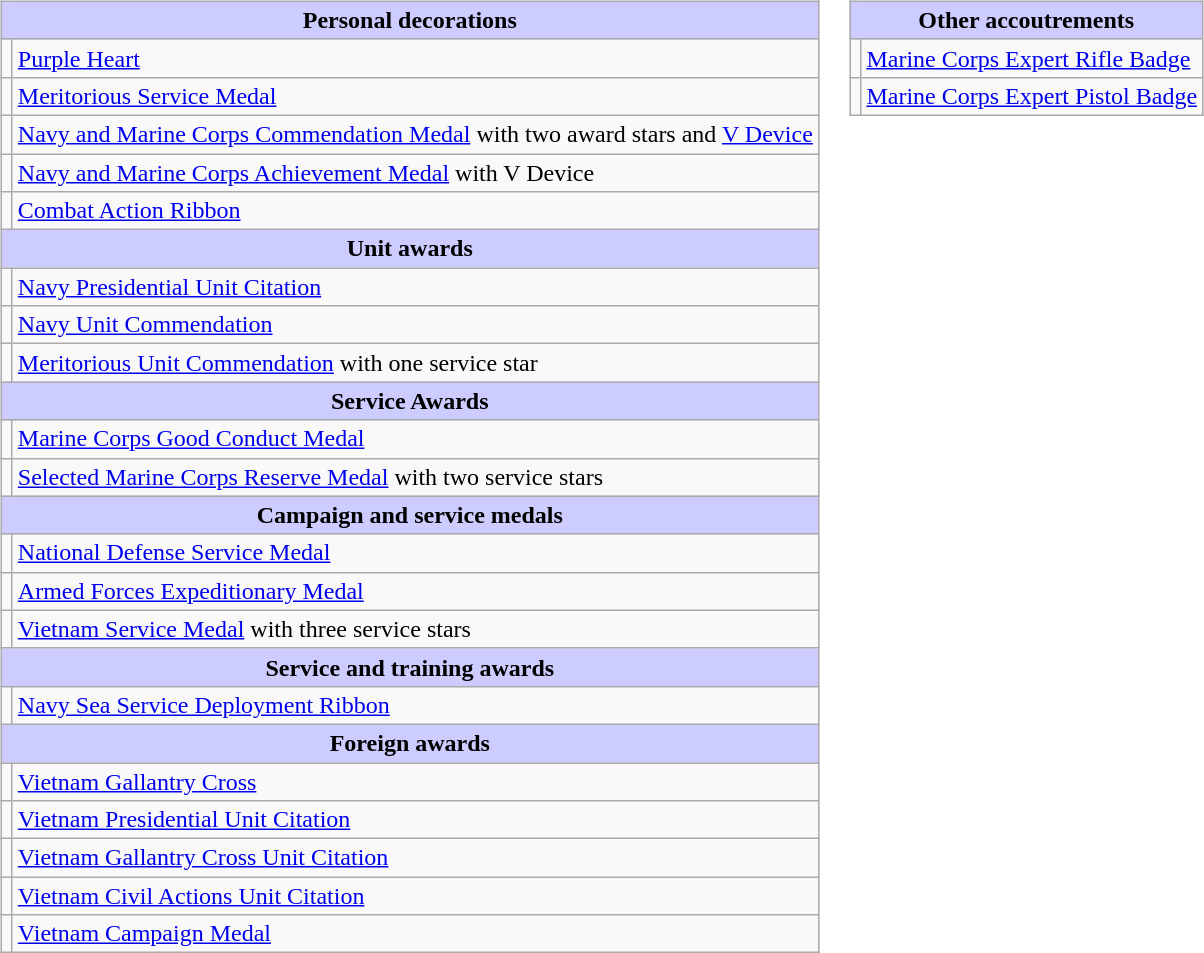<table style="width=100%;">
<tr>
<td valign="top"><br><table class="wikitable">
<tr style="background:#ccf; text-align:center;">
<td colspan=2><strong>Personal decorations</strong></td>
</tr>
<tr>
<td></td>
<td><a href='#'>Purple Heart</a></td>
</tr>
<tr>
<td></td>
<td><a href='#'>Meritorious Service Medal</a></td>
</tr>
<tr>
<td></td>
<td><a href='#'>Navy and Marine Corps Commendation Medal</a> with two award stars and <a href='#'>V Device</a></td>
</tr>
<tr>
<td></td>
<td><a href='#'>Navy and Marine Corps Achievement Medal</a> with V Device</td>
</tr>
<tr>
<td></td>
<td><a href='#'>Combat Action Ribbon</a></td>
</tr>
<tr style="background:#ccf; text-align:center;">
<td colspan=2><strong>Unit awards</strong></td>
</tr>
<tr>
<td></td>
<td><a href='#'>Navy Presidential Unit Citation</a></td>
</tr>
<tr>
<td></td>
<td><a href='#'>Navy Unit Commendation</a></td>
</tr>
<tr>
<td></td>
<td><a href='#'>Meritorious Unit Commendation</a> with one service star</td>
</tr>
<tr style="background:#ccf; text-align:center;">
<td colspan=2><strong>Service Awards</strong></td>
</tr>
<tr>
<td></td>
<td><a href='#'>Marine Corps Good Conduct Medal</a></td>
</tr>
<tr>
<td></td>
<td><a href='#'>Selected Marine Corps Reserve Medal</a> with two service stars</td>
</tr>
<tr style="background:#ccf; text-align:center;">
<td colspan=2><strong>Campaign and service medals</strong></td>
</tr>
<tr>
<td></td>
<td><a href='#'>National Defense Service Medal</a></td>
</tr>
<tr>
<td></td>
<td><a href='#'>Armed Forces Expeditionary Medal</a></td>
</tr>
<tr>
<td></td>
<td><a href='#'>Vietnam Service Medal</a> with three service stars</td>
</tr>
<tr style="background:#ccf; text-align:center;">
<td colspan=2><strong>Service and training awards</strong></td>
</tr>
<tr>
<td></td>
<td><a href='#'>Navy Sea Service Deployment Ribbon</a></td>
</tr>
<tr style="background:#ccf; text-align:center;">
<td colspan=2><strong>Foreign awards</strong></td>
</tr>
<tr>
<td></td>
<td><a href='#'>Vietnam Gallantry Cross</a></td>
</tr>
<tr>
<td></td>
<td><a href='#'>Vietnam Presidential Unit Citation</a></td>
</tr>
<tr>
<td></td>
<td><a href='#'>Vietnam Gallantry Cross Unit Citation</a></td>
</tr>
<tr>
<td></td>
<td><a href='#'>Vietnam Civil Actions Unit Citation</a></td>
</tr>
<tr>
<td></td>
<td><a href='#'>Vietnam Campaign Medal</a></td>
</tr>
</table>
</td>
<td valign="top"><br><table class="wikitable">
<tr style="background:#ccf; text-align:center;">
<td colspan=2><strong>Other accoutrements</strong></td>
</tr>
<tr>
<td align=center></td>
<td><a href='#'>Marine Corps Expert Rifle Badge</a></td>
</tr>
<tr>
<td align=center></td>
<td><a href='#'>Marine Corps Expert Pistol Badge</a></td>
</tr>
</table>
</td>
</tr>
</table>
